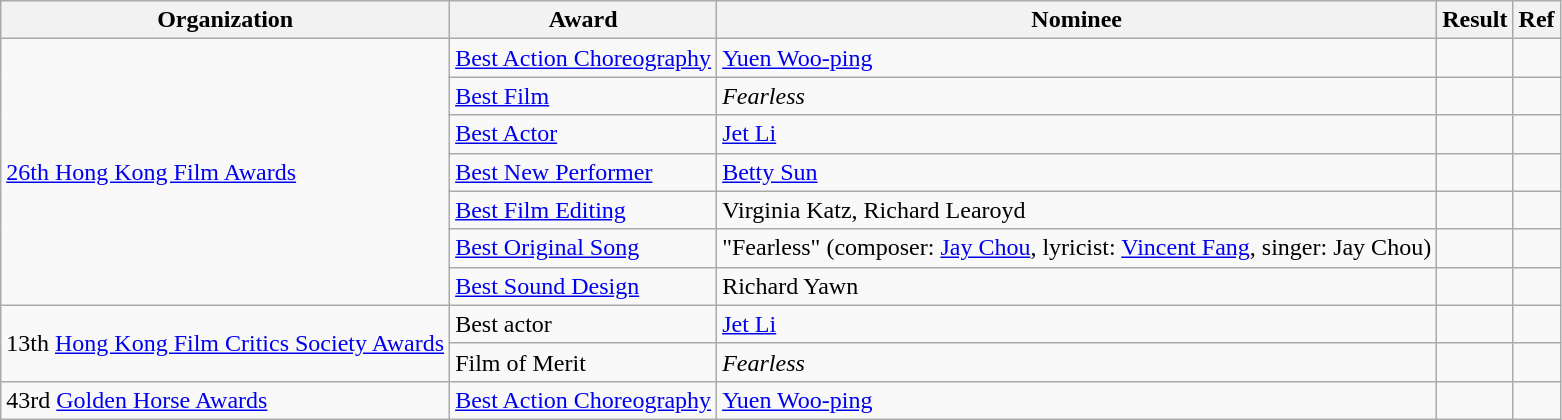<table class="wikitable">
<tr>
<th>Organization</th>
<th>Award</th>
<th>Nominee</th>
<th>Result</th>
<th>Ref</th>
</tr>
<tr>
<td rowspan=7><a href='#'>26th Hong Kong Film Awards</a></td>
<td><a href='#'>Best Action Choreography</a></td>
<td><a href='#'>Yuen Woo-ping</a></td>
<td></td>
<td></td>
</tr>
<tr>
<td><a href='#'>Best Film</a></td>
<td><em>Fearless</em></td>
<td></td>
<td></td>
</tr>
<tr>
<td><a href='#'>Best Actor</a></td>
<td><a href='#'>Jet Li</a></td>
<td></td>
<td></td>
</tr>
<tr>
<td><a href='#'>Best New Performer</a></td>
<td><a href='#'>Betty Sun</a></td>
<td></td>
<td></td>
</tr>
<tr>
<td><a href='#'>Best Film Editing</a></td>
<td>Virginia Katz, Richard Learoyd</td>
<td></td>
<td></td>
</tr>
<tr>
<td><a href='#'>Best Original Song</a></td>
<td>"Fearless" (composer: <a href='#'>Jay Chou</a>, lyricist: <a href='#'>Vincent Fang</a>, singer: Jay Chou)</td>
<td></td>
<td></td>
</tr>
<tr>
<td><a href='#'>Best Sound Design</a></td>
<td>Richard Yawn</td>
<td></td>
<td></td>
</tr>
<tr>
<td rowspan=2>13th <a href='#'>Hong Kong Film Critics Society Awards</a></td>
<td>Best actor</td>
<td><a href='#'>Jet Li</a></td>
<td></td>
<td></td>
</tr>
<tr>
<td>Film of Merit</td>
<td><em>Fearless</em></td>
<td></td>
<td></td>
</tr>
<tr>
<td>43rd <a href='#'>Golden Horse Awards</a></td>
<td><a href='#'>Best Action Choreography</a></td>
<td><a href='#'>Yuen Woo-ping</a></td>
<td></td>
<td></td>
</tr>
</table>
